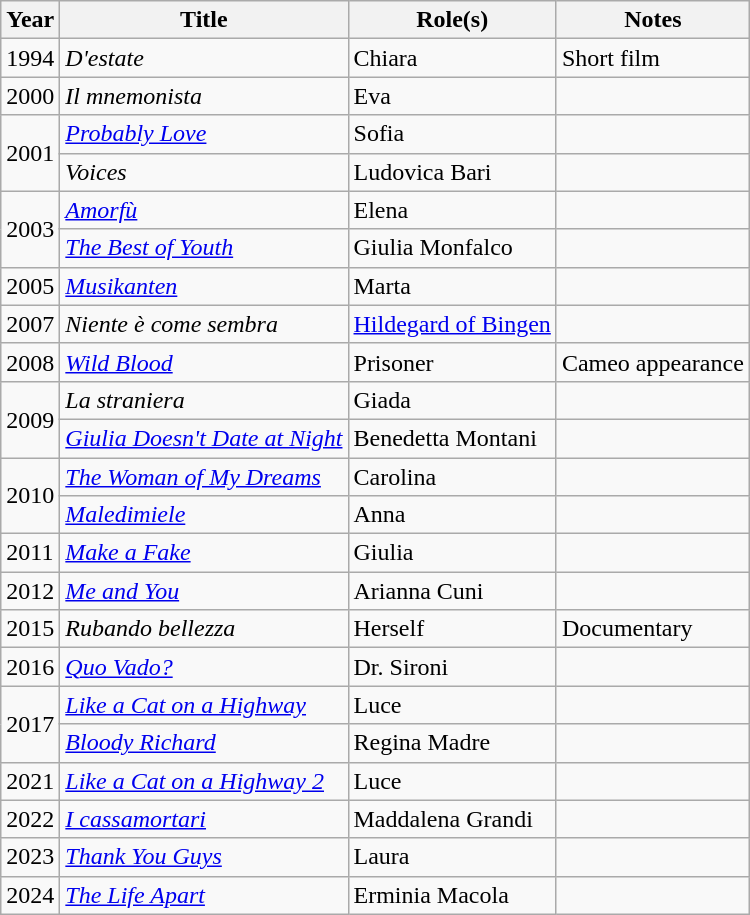<table class="wikitable plainrowheaders sortable">
<tr>
<th scope="col">Year</th>
<th scope="col">Title</th>
<th scope="col">Role(s)</th>
<th scope="col" class="unsortable">Notes</th>
</tr>
<tr>
<td>1994</td>
<td><em>D'estate</em></td>
<td>Chiara</td>
<td>Short film</td>
</tr>
<tr>
<td>2000</td>
<td><em>Il mnemonista</em></td>
<td>Eva</td>
<td></td>
</tr>
<tr>
<td rowspan=2>2001</td>
<td><em><a href='#'>Probably Love</a></em></td>
<td>Sofia</td>
<td></td>
</tr>
<tr>
<td><em>Voices</em></td>
<td>Ludovica Bari</td>
<td></td>
</tr>
<tr>
<td rowspan=2>2003</td>
<td><em><a href='#'>Amorfù</a></em></td>
<td>Elena</td>
<td></td>
</tr>
<tr>
<td><em><a href='#'>The Best of Youth</a></em></td>
<td>Giulia Monfalco</td>
<td></td>
</tr>
<tr>
<td>2005</td>
<td><em><a href='#'>Musikanten</a></em></td>
<td>Marta</td>
<td></td>
</tr>
<tr>
<td>2007</td>
<td><em>Niente è come sembra</em></td>
<td><a href='#'>Hildegard of Bingen</a></td>
<td></td>
</tr>
<tr>
<td>2008</td>
<td><em><a href='#'>Wild Blood</a></em></td>
<td>Prisoner</td>
<td>Cameo appearance</td>
</tr>
<tr>
<td rowspan=2>2009</td>
<td><em>La straniera</em></td>
<td>Giada</td>
<td></td>
</tr>
<tr>
<td><em><a href='#'>Giulia Doesn't Date at Night</a></em></td>
<td>Benedetta Montani</td>
<td></td>
</tr>
<tr>
<td rowspan=2>2010</td>
<td><em><a href='#'>The Woman of My Dreams</a></em></td>
<td>Carolina</td>
<td></td>
</tr>
<tr>
<td><em><a href='#'>Maledimiele</a></em></td>
<td>Anna</td>
<td></td>
</tr>
<tr>
<td>2011</td>
<td><em><a href='#'>Make a Fake</a></em></td>
<td>Giulia</td>
<td></td>
</tr>
<tr>
<td>2012</td>
<td><em><a href='#'>Me and You</a></em></td>
<td>Arianna Cuni</td>
<td></td>
</tr>
<tr>
<td>2015</td>
<td><em>Rubando bellezza</em></td>
<td>Herself</td>
<td>Documentary</td>
</tr>
<tr>
<td>2016</td>
<td><em><a href='#'>Quo Vado?</a></em></td>
<td>Dr. Sironi</td>
<td></td>
</tr>
<tr>
<td rowspan=2>2017</td>
<td><em><a href='#'>Like a Cat on a Highway</a></em></td>
<td>Luce</td>
<td></td>
</tr>
<tr>
<td><em><a href='#'>Bloody Richard</a></em></td>
<td>Regina Madre</td>
<td></td>
</tr>
<tr>
<td>2021</td>
<td><em><a href='#'>Like a Cat on a Highway 2</a></em></td>
<td>Luce</td>
<td></td>
</tr>
<tr>
<td>2022</td>
<td><em><a href='#'>I cassamortari</a></em></td>
<td>Maddalena Grandi</td>
<td></td>
</tr>
<tr>
<td>2023</td>
<td><em><a href='#'>Thank You Guys</a></em></td>
<td>Laura</td>
<td></td>
</tr>
<tr>
<td>2024</td>
<td><em><a href='#'>The Life Apart</a></em></td>
<td>Erminia Macola</td>
<td></td>
</tr>
</table>
